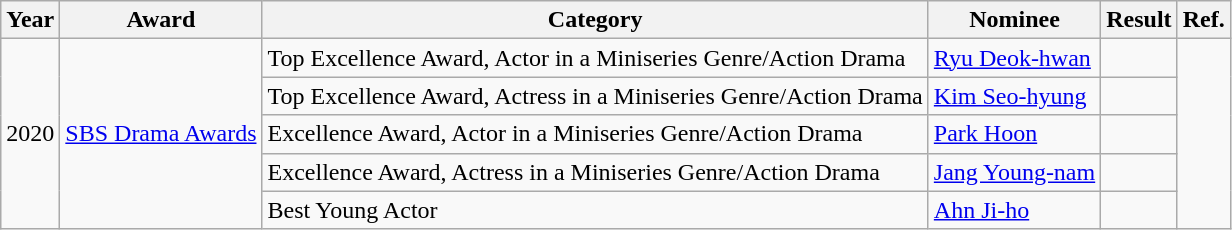<table class="wikitable">
<tr>
<th>Year</th>
<th>Award</th>
<th>Category</th>
<th>Nominee</th>
<th>Result</th>
<th>Ref.</th>
</tr>
<tr>
<td rowspan=5>2020</td>
<td rowspan=5><a href='#'>SBS Drama Awards</a></td>
<td>Top Excellence Award, Actor in a Miniseries Genre/Action Drama</td>
<td><a href='#'>Ryu Deok-hwan</a></td>
<td></td>
<td rowspan=5></td>
</tr>
<tr>
<td>Top Excellence Award, Actress in a Miniseries Genre/Action Drama</td>
<td><a href='#'>Kim Seo-hyung</a></td>
<td></td>
</tr>
<tr>
<td>Excellence Award, Actor in a Miniseries Genre/Action Drama</td>
<td><a href='#'>Park Hoon</a></td>
<td></td>
</tr>
<tr>
<td>Excellence Award, Actress in a Miniseries Genre/Action Drama</td>
<td><a href='#'>Jang Young-nam</a></td>
<td></td>
</tr>
<tr>
<td>Best Young Actor</td>
<td><a href='#'>Ahn Ji-ho</a></td>
<td></td>
</tr>
</table>
